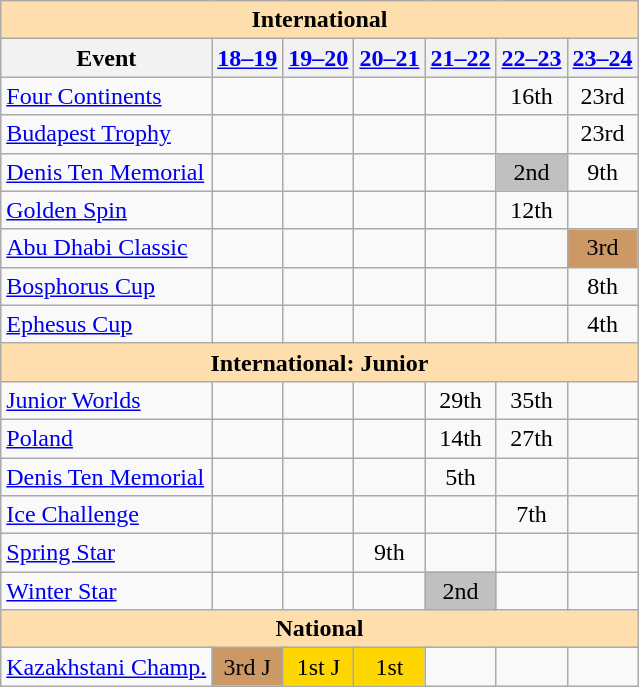<table class="wikitable" style="text-align:center">
<tr>
<th colspan="7" style="background:#ffdead; text-align:center;">International </th>
</tr>
<tr>
<th>Event</th>
<th><a href='#'>18–19</a></th>
<th><a href='#'>19–20</a></th>
<th><a href='#'>20–21</a></th>
<th><a href='#'>21–22</a></th>
<th><a href='#'>22–23</a></th>
<th><a href='#'>23–24</a></th>
</tr>
<tr>
<td align=left><a href='#'>Four Continents</a></td>
<td></td>
<td></td>
<td></td>
<td></td>
<td>16th</td>
<td>23rd</td>
</tr>
<tr>
<td align=left> <a href='#'>Budapest Trophy</a></td>
<td></td>
<td></td>
<td></td>
<td></td>
<td></td>
<td>23rd</td>
</tr>
<tr>
<td align=left> <a href='#'>Denis Ten Memorial</a></td>
<td></td>
<td></td>
<td></td>
<td></td>
<td bgcolor=silver>2nd</td>
<td>9th</td>
</tr>
<tr>
<td align=left> <a href='#'>Golden Spin</a></td>
<td></td>
<td></td>
<td></td>
<td></td>
<td>12th</td>
<td></td>
</tr>
<tr>
<td align=left><a href='#'>Abu Dhabi Classic</a></td>
<td></td>
<td></td>
<td></td>
<td></td>
<td></td>
<td bgcolor=cc9966>3rd</td>
</tr>
<tr>
<td align=left><a href='#'>Bosphorus Cup</a></td>
<td></td>
<td></td>
<td></td>
<td></td>
<td></td>
<td>8th</td>
</tr>
<tr>
<td align=left><a href='#'>Ephesus Cup</a></td>
<td></td>
<td></td>
<td></td>
<td></td>
<td></td>
<td>4th</td>
</tr>
<tr>
<th colspan="7" style="background:#ffdead; text-align:center;">International: Junior </th>
</tr>
<tr>
<td align=left><a href='#'>Junior Worlds</a></td>
<td></td>
<td></td>
<td></td>
<td>29th</td>
<td>35th</td>
<td></td>
</tr>
<tr>
<td align=left> <a href='#'>Poland</a></td>
<td></td>
<td></td>
<td></td>
<td>14th</td>
<td>27th</td>
<td></td>
</tr>
<tr>
<td align=left><a href='#'>Denis Ten Memorial</a></td>
<td></td>
<td></td>
<td></td>
<td>5th</td>
<td></td>
<td></td>
</tr>
<tr>
<td align=left><a href='#'>Ice Challenge</a></td>
<td></td>
<td></td>
<td></td>
<td></td>
<td>7th</td>
<td></td>
</tr>
<tr>
<td align=left><a href='#'>Spring Star</a></td>
<td></td>
<td></td>
<td>9th</td>
<td></td>
<td></td>
<td></td>
</tr>
<tr>
<td align=left><a href='#'>Winter Star</a></td>
<td></td>
<td></td>
<td></td>
<td bgcolor=silver>2nd</td>
<td></td>
<td></td>
</tr>
<tr>
<th colspan="7" style="background:#ffdead; text-align:center;">National </th>
</tr>
<tr>
<td align=left><a href='#'>Kazakhstani Champ.</a></td>
<td bgcolor=cc9966>3rd J</td>
<td bgcolor=gold>1st J</td>
<td bgcolor=gold>1st</td>
<td></td>
<td></td>
<td></td>
</tr>
</table>
